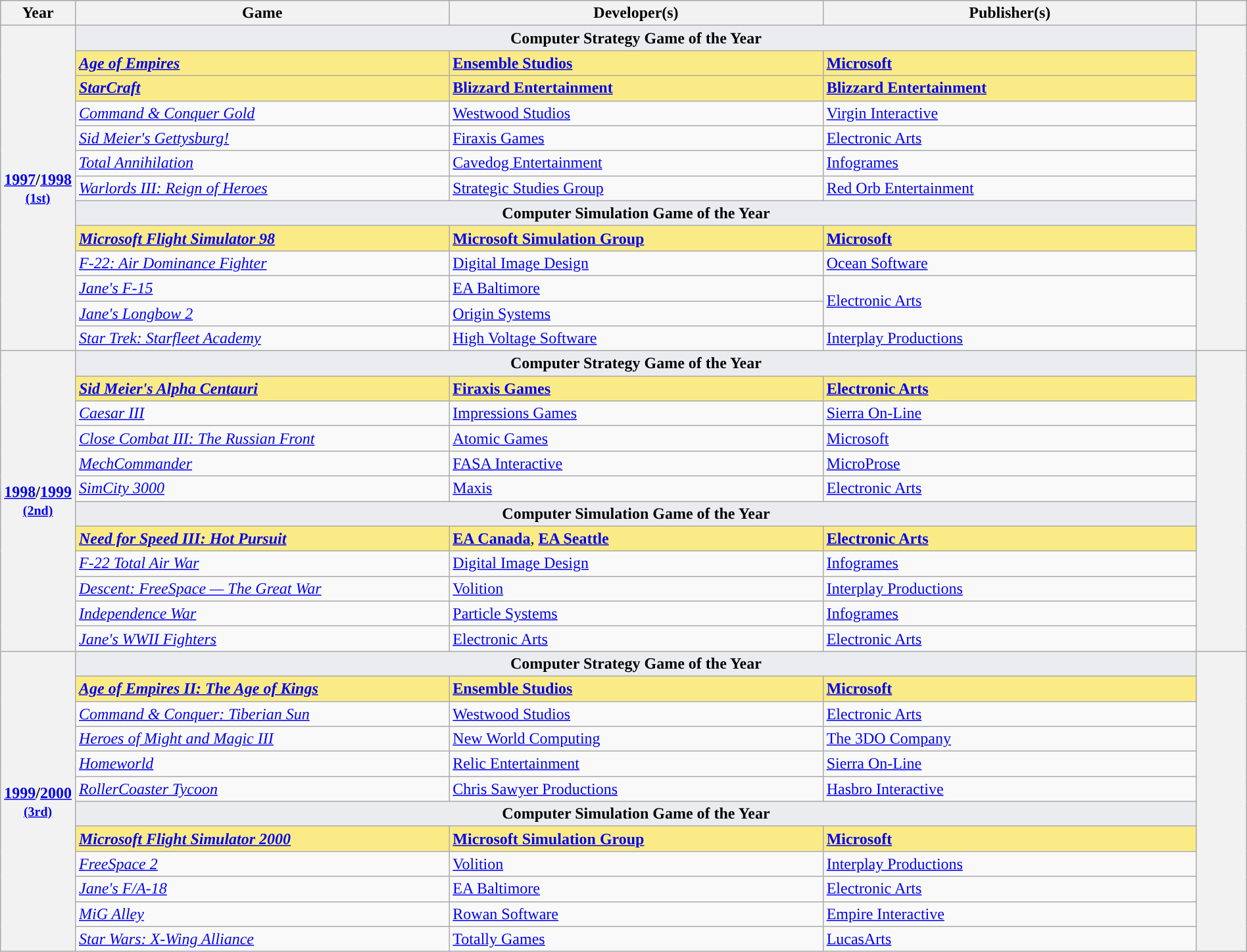<table class="wikitable sortable" rowspan=2 style="width:100%;;">
<tr style="background:#bebebe;">
<th scope="col" style="width:6%;">Year</th>
<th scope="col" style="width:30%;">Game</th>
<th scope="col" style="width:30%;">Developer(s)</th>
<th scope="col" style="width:30%;">Publisher(s)</th>
<th scope="col" style="width:4%;" class="unsortable"></th>
</tr>
<tr>
<th scope="row" rowspan="13" style="text-align:center"><a href='#'>1997</a>/<a href='#'>1998</a> <br><small><a href='#'>(1st)</a> </small></th>
<td colspan=3 style="text-align:center; background:#EBECF0"><strong>Computer Strategy Game of the Year</strong></td>
<th scope="row" rowspan="13" style="text-align;center;"></th>
</tr>
<tr>
<td style="background:#FAEB86"><strong><em><a href='#'>Age of Empires</a></em></strong></td>
<td style="background:#FAEB86"><strong><a href='#'>Ensemble Studios</a></strong></td>
<td style="background:#FAEB86"><strong><a href='#'>Microsoft</a></strong></td>
</tr>
<tr>
<td style="background:#FAEB86"><strong><em><a href='#'>StarCraft</a></em></strong></td>
<td style="background:#FAEB86"><strong><a href='#'>Blizzard Entertainment</a></strong></td>
<td style="background:#FAEB86"><strong><a href='#'>Blizzard Entertainment</a></strong></td>
</tr>
<tr>
<td><em><a href='#'>Command & Conquer Gold</a></em></td>
<td><a href='#'>Westwood Studios</a></td>
<td><a href='#'>Virgin Interactive</a></td>
</tr>
<tr>
<td><em><a href='#'>Sid Meier's Gettysburg!</a></em></td>
<td><a href='#'>Firaxis Games</a></td>
<td><a href='#'>Electronic Arts</a></td>
</tr>
<tr>
<td><em><a href='#'>Total Annihilation</a></em></td>
<td><a href='#'>Cavedog Entertainment</a></td>
<td><a href='#'>Infogrames</a></td>
</tr>
<tr>
<td><em><a href='#'>Warlords III: Reign of Heroes</a></em></td>
<td><a href='#'>Strategic Studies Group</a></td>
<td><a href='#'>Red Orb Entertainment</a></td>
</tr>
<tr>
<td colspan=3 style="text-align:center; background:#EBECF0"><strong>Computer Simulation Game of the Year</strong></td>
</tr>
<tr>
<td style="background:#FAEB86"><strong><em><a href='#'>Microsoft Flight Simulator 98</a></em></strong></td>
<td style="background:#FAEB86"><strong><a href='#'>Microsoft Simulation Group</a></strong></td>
<td style="background:#FAEB86"><strong><a href='#'>Microsoft</a></strong></td>
</tr>
<tr>
<td><em><a href='#'>F-22: Air Dominance Fighter</a></em></td>
<td><a href='#'>Digital Image Design</a></td>
<td><a href='#'>Ocean Software</a></td>
</tr>
<tr>
<td><em><a href='#'>Jane's F-15</a></em></td>
<td><a href='#'>EA Baltimore</a></td>
<td rowspan=2><a href='#'>Electronic Arts</a></td>
</tr>
<tr>
<td><em><a href='#'>Jane's Longbow 2</a></em></td>
<td><a href='#'>Origin Systems</a></td>
</tr>
<tr>
<td><em><a href='#'>Star Trek: Starfleet Academy</a></em></td>
<td><a href='#'>High Voltage Software</a></td>
<td><a href='#'>Interplay Productions</a></td>
</tr>
<tr>
<th scope="row" rowspan="12" style="text-align:center"><a href='#'>1998</a>/<a href='#'>1999</a> <br><small><a href='#'>(2nd)</a> </small></th>
<td colspan=3 style="text-align:center; background:#EBECF0"><strong>Computer Strategy Game of the Year</strong></td>
<th scope="row" rowspan="12" style="text-align;center;"></th>
</tr>
<tr>
<td style="background:#FAEB86"><strong><em><a href='#'>Sid Meier's Alpha Centauri</a></em></strong></td>
<td style="background:#FAEB86"><strong><a href='#'>Firaxis Games</a></strong></td>
<td style="background:#FAEB86"><strong><a href='#'>Electronic Arts</a></strong></td>
</tr>
<tr>
<td><em><a href='#'>Caesar III</a></em></td>
<td><a href='#'>Impressions Games</a></td>
<td><a href='#'>Sierra On-Line</a></td>
</tr>
<tr>
<td><em><a href='#'>Close Combat III: The Russian Front</a></em></td>
<td><a href='#'>Atomic Games</a></td>
<td><a href='#'>Microsoft</a></td>
</tr>
<tr>
<td><em><a href='#'>MechCommander</a></em></td>
<td><a href='#'>FASA Interactive</a></td>
<td><a href='#'>MicroProse</a></td>
</tr>
<tr>
<td><em><a href='#'>SimCity 3000</a></em></td>
<td><a href='#'>Maxis</a></td>
<td><a href='#'>Electronic Arts</a></td>
</tr>
<tr>
<td colspan=3 style="text-align:center; background:#EBECF0"><strong>Computer Simulation Game of the Year</strong></td>
</tr>
<tr>
<td style="background:#FAEB86"><strong><em><a href='#'>Need for Speed III: Hot Pursuit</a></em></strong></td>
<td style="background:#FAEB86"><strong><a href='#'>EA Canada</a></strong>, <strong><a href='#'>EA Seattle</a></strong></td>
<td style="background:#FAEB86"><strong><a href='#'>Electronic Arts</a></strong></td>
</tr>
<tr>
<td><em><a href='#'>F-22 Total Air War</a></em></td>
<td><a href='#'>Digital Image Design</a></td>
<td><a href='#'>Infogrames</a></td>
</tr>
<tr>
<td><em><a href='#'>Descent: FreeSpace — The Great War</a></em></td>
<td><a href='#'>Volition</a></td>
<td><a href='#'>Interplay Productions</a></td>
</tr>
<tr>
<td><em><a href='#'>Independence War</a></em></td>
<td><a href='#'>Particle Systems</a></td>
<td><a href='#'>Infogrames</a></td>
</tr>
<tr>
<td><em><a href='#'>Jane's WWII Fighters</a></em></td>
<td><a href='#'>Electronic Arts</a></td>
<td><a href='#'>Electronic Arts</a></td>
</tr>
<tr>
<th scope="row" rowspan="12" style="text-align:center"><a href='#'>1999</a>/<a href='#'>2000</a> <br><small><a href='#'>(3rd)</a> </small></th>
<td colspan=3 style="text-align:center; background:#EBECF0"><strong>Computer Strategy Game of the Year</strong></td>
<th scope="row" rowspan="12" style="text-align;center;"></th>
</tr>
<tr>
<td style="background:#FAEB86"><strong><em><a href='#'>Age of Empires II: The Age of Kings</a></em></strong></td>
<td style="background:#FAEB86"><strong><a href='#'>Ensemble Studios</a></strong></td>
<td style="background:#FAEB86"><strong><a href='#'>Microsoft</a></strong></td>
</tr>
<tr>
<td><em><a href='#'>Command & Conquer: Tiberian Sun</a></em></td>
<td><a href='#'>Westwood Studios</a></td>
<td><a href='#'>Electronic Arts</a></td>
</tr>
<tr>
<td><em><a href='#'>Heroes of Might and Magic III</a></em></td>
<td><a href='#'>New World Computing</a></td>
<td><a href='#'>The 3DO Company</a></td>
</tr>
<tr>
<td><em><a href='#'>Homeworld</a></em></td>
<td><a href='#'>Relic Entertainment</a></td>
<td><a href='#'>Sierra On-Line</a></td>
</tr>
<tr>
<td><em><a href='#'>RollerCoaster Tycoon</a></em></td>
<td><a href='#'>Chris Sawyer Productions</a></td>
<td><a href='#'>Hasbro Interactive</a></td>
</tr>
<tr>
<td colspan=3 style="text-align:center; background:#EBECF0"><strong>Computer Simulation Game of the Year</strong></td>
</tr>
<tr>
<td style="background:#FAEB86"><strong><em><a href='#'>Microsoft Flight Simulator 2000</a></em></strong></td>
<td style="background:#FAEB86"><strong><a href='#'>Microsoft Simulation Group</a></strong></td>
<td style="background:#FAEB86"><strong><a href='#'>Microsoft</a></strong></td>
</tr>
<tr>
<td><em><a href='#'>FreeSpace 2</a></em></td>
<td><a href='#'>Volition</a></td>
<td><a href='#'>Interplay Productions</a></td>
</tr>
<tr>
<td><em><a href='#'>Jane's F/A-18</a></em></td>
<td><a href='#'>EA Baltimore</a></td>
<td><a href='#'>Electronic Arts</a></td>
</tr>
<tr>
<td><em><a href='#'>MiG Alley</a></em></td>
<td><a href='#'>Rowan Software</a></td>
<td><a href='#'>Empire Interactive</a></td>
</tr>
<tr>
<td><em><a href='#'>Star Wars: X-Wing Alliance</a></em></td>
<td><a href='#'>Totally Games</a></td>
<td><a href='#'>LucasArts</a></td>
</tr>
</table>
